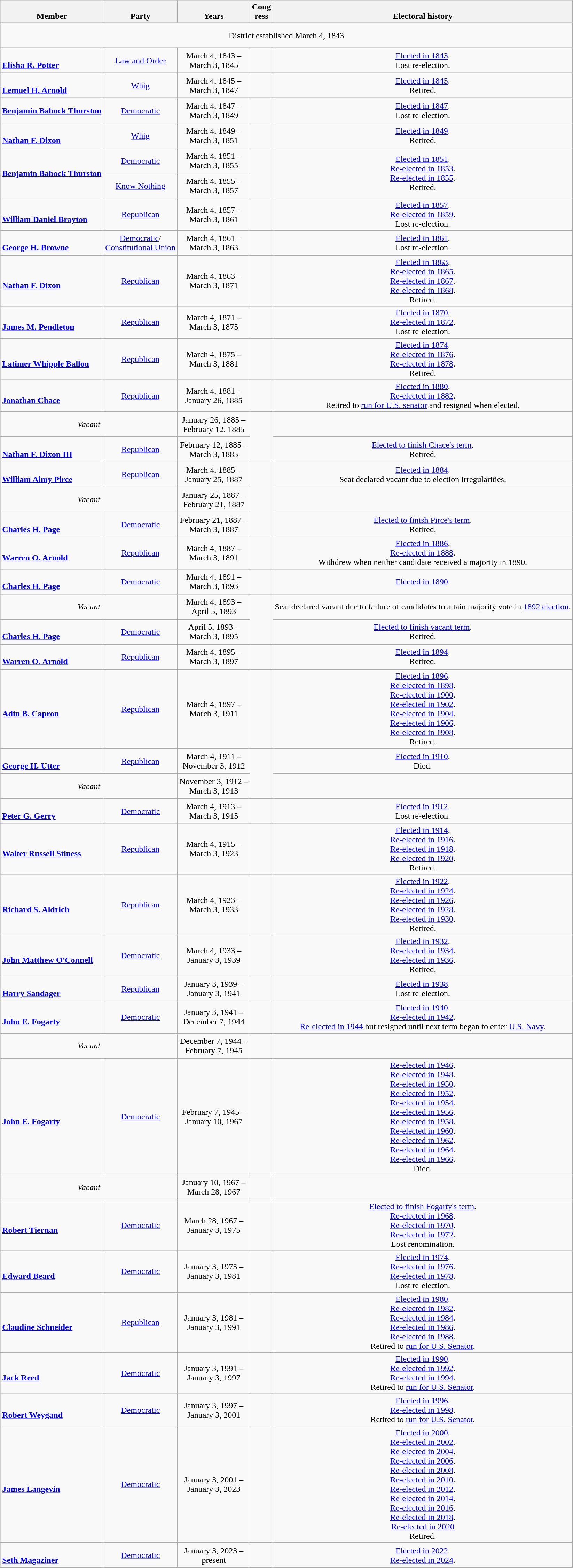<table class=wikitable style="text-align:center">
<tr valign=bottom>
<th>Member</th>
<th>Party</th>
<th>Years</th>
<th>Cong<br>ress</th>
<th>Electoral history</th>
</tr>
<tr style="height:3em">
<td colspan=5>District established March 4, 1843</td>
</tr>
<tr style="height:3em">
<td align=left><br><strong><a href='#'>Elisha R. Potter</a></strong><br></td>
<td><a href='#'>Law and Order</a></td>
<td nowrap>March 4, 1843 –<br>March 3, 1845</td>
<td></td>
<td><a href='#'>Elected in 1843</a>.<br>Lost re-election.</td>
</tr>
<tr style="height:3em">
<td align=left><br><strong><a href='#'>Lemuel H. Arnold</a></strong><br></td>
<td><a href='#'>Whig</a></td>
<td nowrap>March 4, 1845 –<br>March 3, 1847</td>
<td></td>
<td><a href='#'>Elected in 1845</a>.<br>Retired.</td>
</tr>
<tr style="height:3em">
<td align=left><strong><a href='#'>Benjamin Babock Thurston</a></strong><br></td>
<td><a href='#'>Democratic</a></td>
<td nowrap>March 4, 1847 –<br>March 3, 1849</td>
<td></td>
<td><a href='#'>Elected in 1847</a>.<br>Lost re-election.</td>
</tr>
<tr style="height:3em">
<td align=left><br><strong><a href='#'>Nathan F. Dixon</a></strong><br></td>
<td><a href='#'>Whig</a></td>
<td nowrap>March 4, 1849 –<br>March 3, 1851</td>
<td></td>
<td><a href='#'>Elected in 1849</a>.<br>Retired.</td>
</tr>
<tr style="height:3em">
<td rowspan=2 align=left><strong><a href='#'>Benjamin Babock Thurston</a></strong><br></td>
<td><a href='#'>Democratic</a></td>
<td nowrap>March 4, 1851 –<br>March 3, 1855</td>
<td rowspan=2></td>
<td rowspan=2><a href='#'>Elected in 1851</a>.<br><a href='#'>Re-elected in 1853</a>.<br><a href='#'>Re-elected in 1855</a>.<br>Retired.</td>
</tr>
<tr style="height:3em">
<td><a href='#'>Know Nothing</a></td>
<td nowrap>March 4, 1855 –<br>March 3, 1857</td>
</tr>
<tr style="height:3em">
<td align=left><br><strong><a href='#'>William Daniel Brayton</a></strong><br></td>
<td><a href='#'>Republican</a></td>
<td nowrap>March 4, 1857 –<br>March 3, 1861</td>
<td></td>
<td><a href='#'>Elected in 1857</a>.<br><a href='#'>Re-elected in 1859</a>.<br>Lost re-election.</td>
</tr>
<tr style="height:3em">
<td align=left><br><strong><a href='#'>George H. Browne</a></strong><br></td>
<td><a href='#'>Democratic</a>/<br><a href='#'>Constitutional Union</a></td>
<td nowrap>March 4, 1861 –<br>March 3, 1863</td>
<td></td>
<td><a href='#'>Elected in 1861</a>.<br>Lost re-election.</td>
</tr>
<tr style="height:3em">
<td align=left><br><strong><a href='#'>Nathan F. Dixon</a></strong><br></td>
<td><a href='#'>Republican</a></td>
<td nowrap>March 4, 1863 –<br>March 3, 1871</td>
<td></td>
<td><a href='#'>Elected in 1863</a>.<br><a href='#'>Re-elected in 1865</a>.<br><a href='#'>Re-elected in 1867</a>.<br><a href='#'>Re-elected in 1868</a>.<br>Retired.</td>
</tr>
<tr style="height:3em">
<td align=left><br><strong><a href='#'>James M. Pendleton</a></strong><br></td>
<td><a href='#'>Republican</a></td>
<td nowrap>March 4, 1871 –<br>March 3, 1875</td>
<td></td>
<td><a href='#'>Elected in 1870</a>.<br><a href='#'>Re-elected in 1872</a>.<br>Lost re-election.</td>
</tr>
<tr style="height:3em">
<td align=left><br><strong><a href='#'>Latimer Whipple Ballou</a></strong><br></td>
<td><a href='#'>Republican</a></td>
<td nowrap>March 4, 1875 –<br>March 3, 1881</td>
<td></td>
<td><a href='#'>Elected in 1874</a>.<br><a href='#'>Re-elected in 1876</a>.<br><a href='#'>Re-elected in 1878</a>.<br>Retired.</td>
</tr>
<tr style="height:3em">
<td align=left><br><strong><a href='#'>Jonathan Chace</a></strong><br></td>
<td><a href='#'>Republican</a></td>
<td nowrap>March 4, 1881 –<br>January 26, 1885</td>
<td></td>
<td><a href='#'>Elected in 1880</a>.<br><a href='#'>Re-elected in 1882</a>.<br>Retired to <a href='#'>run for U.S. senator</a> and resigned when elected.</td>
</tr>
<tr style="height:3em">
<td colspan=2><em>Vacant</em></td>
<td nowrap>January 26, 1885 –<br>February 12, 1885</td>
<td rowspan=2></td>
<td></td>
</tr>
<tr style="height:3em">
<td align=left><br><strong><a href='#'>Nathan F. Dixon III</a></strong><br></td>
<td><a href='#'>Republican</a></td>
<td nowrap>February 12, 1885 –<br>March 3, 1885</td>
<td><a href='#'>Elected to finish Chace's term</a>.<br>Retired.</td>
</tr>
<tr style="height:3em">
<td align=left><br><strong><a href='#'>William Almy Pirce</a></strong><br></td>
<td><a href='#'>Republican</a></td>
<td nowrap>March 4, 1885 –<br>January 25, 1887</td>
<td rowspan=3></td>
<td><a href='#'>Elected in 1884</a>.<br>Seat declared vacant due to election irregularities.</td>
</tr>
<tr style="height:3em">
<td colspan=2><em>Vacant</em></td>
<td nowrap>January 25, 1887 –<br>February 21, 1887</td>
<td></td>
</tr>
<tr style="height:3em">
<td align=left><br><strong><a href='#'>Charles H. Page</a></strong><br></td>
<td><a href='#'>Democratic</a></td>
<td nowrap>February 21, 1887 –<br>March 3, 1887</td>
<td><a href='#'>Elected to finish Pirce's term</a>.<br>Retired.</td>
</tr>
<tr style="height:3em">
<td align=left><br><strong><a href='#'>Warren O. Arnold</a></strong><br></td>
<td><a href='#'>Republican</a></td>
<td nowrap>March 4, 1887 –<br>March 3, 1891</td>
<td></td>
<td><a href='#'>Elected in 1886</a>.<br><a href='#'>Re-elected in 1888</a>.<br>Withdrew when neither candidate received a majority in 1890.</td>
</tr>
<tr style="height:3em">
<td align=left><br><strong><a href='#'>Charles H. Page</a></strong><br></td>
<td><a href='#'>Democratic</a></td>
<td nowrap>March 4, 1891 –<br>March 3, 1893</td>
<td></td>
<td><a href='#'>Elected in 1890</a>.</td>
</tr>
<tr style="height:3em">
<td colspan=2><em>Vacant</em></td>
<td nowrap>March 4, 1893 –<br>April 5, 1893</td>
<td rowspan=2></td>
<td>Seat declared vacant due to failure of candidates to attain majority vote in <a href='#'>1892 election</a>.</td>
</tr>
<tr style="height:3em">
<td align=left><br><strong><a href='#'>Charles H. Page</a></strong><br></td>
<td><a href='#'>Democratic</a></td>
<td nowrap>April 5, 1893 –<br>March 3, 1895</td>
<td><a href='#'>Elected to finish vacant term</a>.<br>Retired.</td>
</tr>
<tr style="height:3em">
<td align=left><br><strong><a href='#'>Warren O. Arnold</a></strong><br></td>
<td><a href='#'>Republican</a></td>
<td nowrap>March 4, 1895 –<br>March 3, 1897</td>
<td></td>
<td><a href='#'>Elected in 1894</a>.<br>Retired.</td>
</tr>
<tr style="height:3em">
<td align=left><br><strong><a href='#'>Adin B. Capron</a></strong><br></td>
<td><a href='#'>Republican</a></td>
<td nowrap>March 4, 1897 –<br>March 3, 1911</td>
<td></td>
<td><a href='#'>Elected in 1896</a>.<br><a href='#'>Re-elected in 1898</a>.<br><a href='#'>Re-elected in 1900</a>.<br><a href='#'>Re-elected in 1902</a>.<br><a href='#'>Re-elected in 1904</a>.<br><a href='#'>Re-elected in 1906</a>.<br><a href='#'>Re-elected in 1908</a>.<br>Retired.</td>
</tr>
<tr style="height:3em">
<td align=left><br><strong><a href='#'>George H. Utter</a></strong><br></td>
<td><a href='#'>Republican</a></td>
<td nowrap>March 4, 1911 –<br>November 3, 1912</td>
<td rowspan=2></td>
<td><a href='#'>Elected in 1910</a>.<br>Died.</td>
</tr>
<tr style="height:3em">
<td colspan=2><em>Vacant</em></td>
<td nowrap>November 3, 1912 –<br>March 3, 1913</td>
<td></td>
</tr>
<tr style="height:3em">
<td align=left><br><strong><a href='#'>Peter G. Gerry</a></strong><br></td>
<td><a href='#'>Democratic</a></td>
<td nowrap>March 4, 1913 –<br>March 3, 1915</td>
<td></td>
<td><a href='#'>Elected in 1912</a>.<br>Lost re-election.</td>
</tr>
<tr style="height:3em">
<td align=left><br><strong><a href='#'>Walter Russell Stiness</a></strong><br></td>
<td><a href='#'>Republican</a></td>
<td nowrap>March 4, 1915 –<br>March 3, 1923</td>
<td></td>
<td><a href='#'>Elected in 1914</a>.<br><a href='#'>Re-elected in 1916</a>.<br><a href='#'>Re-elected in 1918</a>.<br><a href='#'>Re-elected in 1920</a>.<br>Retired.</td>
</tr>
<tr style="height:3em">
<td align=left><br><strong><a href='#'>Richard S. Aldrich</a></strong><br></td>
<td><a href='#'>Republican</a></td>
<td nowrap>March 4, 1923 –<br>March 3, 1933</td>
<td></td>
<td><a href='#'>Elected in 1922</a>.<br><a href='#'>Re-elected in 1924</a>.<br><a href='#'>Re-elected in 1926</a>.<br><a href='#'>Re-elected in 1928</a>.<br><a href='#'>Re-elected in 1930</a>.<br>Retired.</td>
</tr>
<tr style="height:3em">
<td align=left><br><strong><a href='#'>John Matthew O'Connell</a></strong><br></td>
<td><a href='#'>Democratic</a></td>
<td nowrap>March 4, 1933 –<br>January 3, 1939</td>
<td></td>
<td><a href='#'>Elected in 1932</a>.<br><a href='#'>Re-elected in 1934</a>.<br><a href='#'>Re-elected in 1936</a>.<br>Retired.</td>
</tr>
<tr style="height:3em">
<td align=left><br><strong><a href='#'>Harry Sandager</a></strong><br></td>
<td><a href='#'>Republican</a></td>
<td nowrap>January 3, 1939 –<br>January 3, 1941</td>
<td></td>
<td><a href='#'>Elected in 1938</a>.<br>Lost re-election.</td>
</tr>
<tr style="height:3em">
<td align=left><br><strong><a href='#'>John E. Fogarty</a></strong><br></td>
<td><a href='#'>Democratic</a></td>
<td nowrap>January 3, 1941 –<br>December 7, 1944</td>
<td></td>
<td><a href='#'>Elected in 1940</a>.<br><a href='#'>Re-elected in 1942</a>.<br><a href='#'>Re-elected in 1944</a> but resigned until next term began to enter <a href='#'>U.S. Navy</a>.</td>
</tr>
<tr style="height:3em">
<td colspan="2"><em>Vacant</em></td>
<td nowrap>December 7, 1944 –<br>February 7, 1945</td>
<td></td>
</tr>
<tr style="height:3em">
<td align=left><br><strong><a href='#'>John E. Fogarty</a></strong><br></td>
<td><a href='#'>Democratic</a></td>
<td nowrap>February 7, 1945 –<br>January 10, 1967</td>
<td></td>
<td><a href='#'>Re-elected in 1946</a>.<br><a href='#'>Re-elected in 1948</a>.<br><a href='#'>Re-elected in 1950</a>.<br><a href='#'>Re-elected in 1952</a>.<br><a href='#'>Re-elected in 1954</a>.<br><a href='#'>Re-elected in 1956</a>.<br><a href='#'>Re-elected in 1958</a>.<br><a href='#'>Re-elected in 1960</a>.<br><a href='#'>Re-elected in 1962</a>.<br><a href='#'>Re-elected in 1964</a>.<br><a href='#'>Re-elected in 1966</a>.<br>Died.</td>
</tr>
<tr style="height:3em">
<td colspan=2><em>Vacant</em></td>
<td nowrap>January 10, 1967 –<br>March 28, 1967</td>
<td></td>
<td></td>
</tr>
<tr style="height:3em">
<td align=left><br><strong><a href='#'>Robert Tiernan</a></strong><br></td>
<td><a href='#'>Democratic</a></td>
<td nowrap>March 28, 1967 –<br>January 3, 1975</td>
<td></td>
<td><a href='#'>Elected to finish Fogarty's term</a>.<br><a href='#'>Re-elected in 1968</a>.<br><a href='#'>Re-elected in 1970</a>.<br><a href='#'>Re-elected in 1972</a>.<br>Lost renomination.</td>
</tr>
<tr style="height:3em">
<td align=left><br><strong><a href='#'>Edward Beard</a></strong><br></td>
<td><a href='#'>Democratic</a></td>
<td nowrap>January 3, 1975 –<br>January 3, 1981</td>
<td></td>
<td><a href='#'>Elected in 1974</a>.<br><a href='#'>Re-elected in 1976</a>.<br><a href='#'>Re-elected in 1978</a>.<br>Lost re-election.</td>
</tr>
<tr style="height:3em">
<td align=left><br><strong><a href='#'>Claudine Schneider</a></strong><br></td>
<td><a href='#'>Republican</a></td>
<td nowrap>January 3, 1981 –<br>January 3, 1991</td>
<td></td>
<td><a href='#'>Elected in 1980</a>.<br><a href='#'>Re-elected in 1982</a>.<br><a href='#'>Re-elected in 1984</a>.<br><a href='#'>Re-elected in 1986</a>.<br><a href='#'>Re-elected in 1988</a>.<br>Retired to <a href='#'>run for U.S. Senator</a>.</td>
</tr>
<tr style="height:3em">
<td align=left><br><strong><a href='#'>Jack Reed</a></strong><br></td>
<td><a href='#'>Democratic</a></td>
<td nowrap>January 3, 1991 –<br>January 3, 1997</td>
<td></td>
<td><a href='#'>Elected in 1990</a>.<br><a href='#'>Re-elected in 1992</a>.<br><a href='#'>Re-elected in 1994</a>.<br>Retired to <a href='#'>run for U.S. Senator</a>.</td>
</tr>
<tr style="height:3em">
<td align=left><br><strong><a href='#'>Robert Weygand</a></strong><br></td>
<td><a href='#'>Democratic</a></td>
<td nowrap>January 3, 1997 –<br>January 3, 2001</td>
<td></td>
<td><a href='#'>Elected in 1996</a>.<br><a href='#'>Re-elected in 1998</a>.<br>Retired to <a href='#'>run for U.S. Senator</a>.</td>
</tr>
<tr style="height:3em">
<td align=left><br><strong><a href='#'>James Langevin</a></strong><br></td>
<td><a href='#'>Democratic</a></td>
<td nowrap>January 3, 2001 –<br>January 3, 2023</td>
<td></td>
<td><a href='#'>Elected in 2000</a>.<br><a href='#'>Re-elected in 2002</a>.<br><a href='#'>Re-elected in 2004</a>.<br><a href='#'>Re-elected in 2006</a>.<br><a href='#'>Re-elected in 2008</a>.<br><a href='#'>Re-elected in 2010</a>.<br><a href='#'>Re-elected in 2012</a>.<br><a href='#'>Re-elected in 2014</a>.<br><a href='#'>Re-elected in 2016</a>.<br><a href='#'>Re-elected in 2018</a>.<br><a href='#'>Re-elected in 2020</a><br>Retired.</td>
</tr>
<tr style="height:3em">
<td align=left><br><strong><a href='#'>Seth Magaziner</a></strong><br></td>
<td><a href='#'>Democratic</a></td>
<td nowrap>January 3, 2023 –<br>present</td>
<td></td>
<td><a href='#'>Elected in 2022</a>.<br><a href='#'>Re-elected in 2024</a>.</td>
</tr>
</table>
